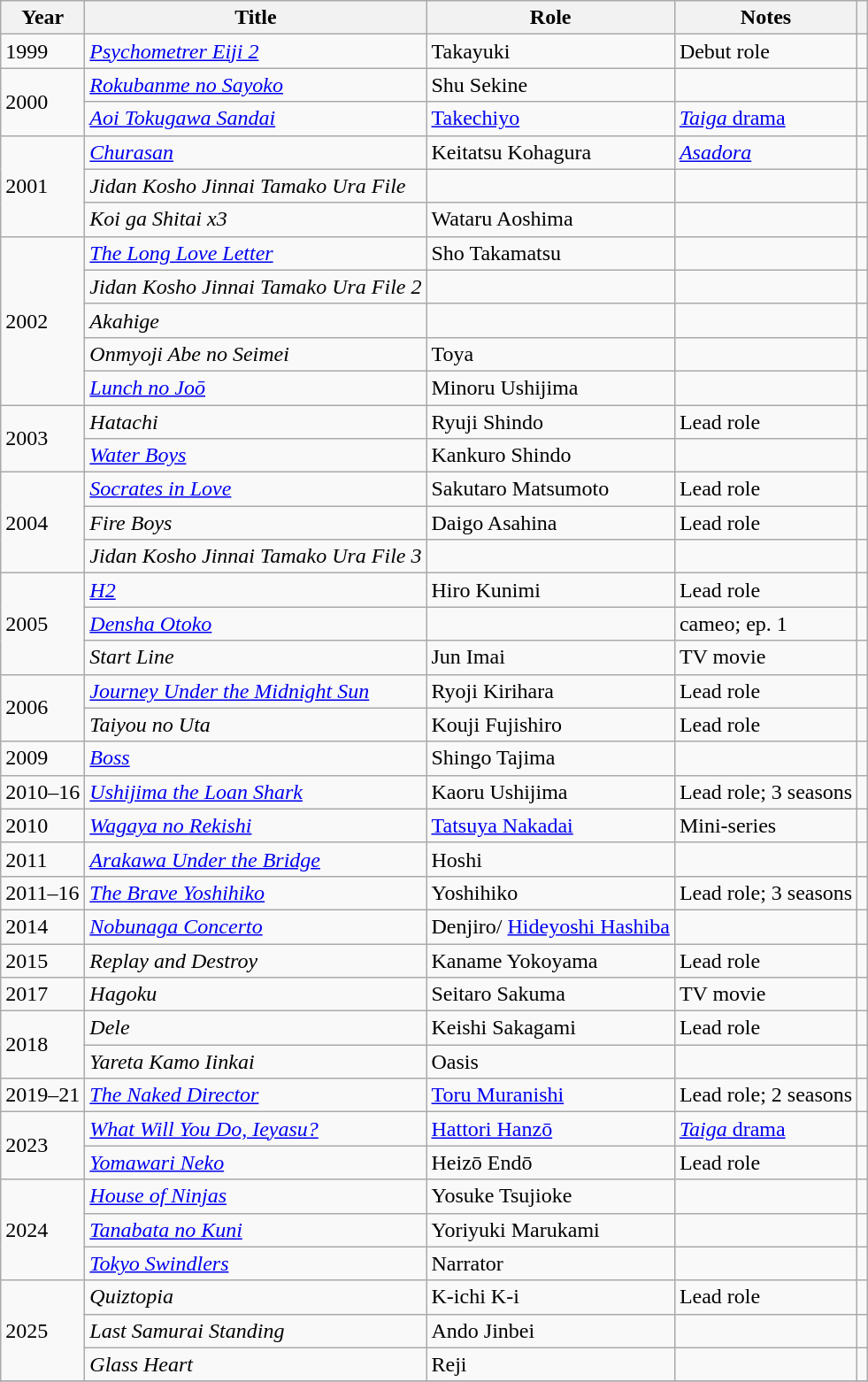<table class="wikitable sortable">
<tr>
<th>Year</th>
<th>Title</th>
<th>Role</th>
<th class="unsortable">Notes</th>
<th class="unsortable"></th>
</tr>
<tr>
<td>1999</td>
<td><em><a href='#'> Psychometrer Eiji 2</a></em></td>
<td>Takayuki</td>
<td>Debut role</td>
<td></td>
</tr>
<tr>
<td rowspan="2">2000</td>
<td><em><a href='#'>Rokubanme no Sayoko</a></em></td>
<td>Shu Sekine</td>
<td></td>
<td></td>
</tr>
<tr>
<td><em><a href='#'>Aoi Tokugawa Sandai</a></em></td>
<td><a href='#'>Takechiyo</a></td>
<td><a href='#'><em>Taiga</em> drama</a></td>
<td></td>
</tr>
<tr>
<td rowspan="3">2001</td>
<td><em><a href='#'>Churasan</a></em></td>
<td>Keitatsu Kohagura</td>
<td><em><a href='#'>Asadora</a></em></td>
<td></td>
</tr>
<tr>
<td><em>Jidan Kosho Jinnai Tamako Ura File</em></td>
<td></td>
<td></td>
<td></td>
</tr>
<tr>
<td><em>Koi ga Shitai x3</em></td>
<td>Wataru Aoshima</td>
<td></td>
<td></td>
</tr>
<tr>
<td rowspan="5">2002</td>
<td><em><a href='#'>The Long Love Letter</a></em></td>
<td>Sho Takamatsu</td>
<td></td>
<td></td>
</tr>
<tr>
<td><em>Jidan Kosho Jinnai Tamako Ura File 2</em></td>
<td></td>
<td></td>
<td></td>
</tr>
<tr>
<td><em>Akahige</em></td>
<td></td>
<td></td>
<td></td>
</tr>
<tr>
<td><em>Onmyoji Abe no Seimei</em></td>
<td>Toya</td>
<td></td>
<td></td>
</tr>
<tr>
<td><em><a href='#'>Lunch no Joō</a></em></td>
<td>Minoru Ushijima</td>
<td></td>
<td></td>
</tr>
<tr>
<td rowspan="2">2003</td>
<td><em>Hatachi</em></td>
<td>Ryuji Shindo</td>
<td>Lead role</td>
<td></td>
</tr>
<tr>
<td><em><a href='#'>Water Boys</a></em></td>
<td>Kankuro Shindo</td>
<td></td>
<td></td>
</tr>
<tr>
<td rowspan="3">2004</td>
<td><em><a href='#'>Socrates in Love</a></em></td>
<td>Sakutaro Matsumoto</td>
<td>Lead role</td>
<td></td>
</tr>
<tr>
<td><em>Fire Boys</em></td>
<td>Daigo Asahina</td>
<td>Lead role</td>
<td></td>
</tr>
<tr>
<td><em>Jidan Kosho Jinnai Tamako Ura File 3</em></td>
<td></td>
<td></td>
<td></td>
</tr>
<tr>
<td rowspan="3">2005</td>
<td><em><a href='#'>H2</a></em></td>
<td>Hiro Kunimi</td>
<td>Lead role</td>
<td></td>
</tr>
<tr>
<td><em><a href='#'>Densha Otoko</a></em></td>
<td></td>
<td>cameo; ep. 1</td>
<td></td>
</tr>
<tr>
<td><em>Start Line</em></td>
<td>Jun Imai</td>
<td>TV movie</td>
<td></td>
</tr>
<tr>
<td rowspan="2">2006</td>
<td><em><a href='#'>Journey Under the Midnight Sun</a></em></td>
<td>Ryoji Kirihara</td>
<td>Lead role</td>
<td></td>
</tr>
<tr>
<td><em>Taiyou no Uta</em></td>
<td>Kouji Fujishiro</td>
<td>Lead role</td>
<td></td>
</tr>
<tr>
<td>2009</td>
<td><em><a href='#'>Boss</a></em></td>
<td>Shingo Tajima</td>
<td></td>
<td></td>
</tr>
<tr>
<td>2010–16</td>
<td><em><a href='#'>Ushijima the Loan Shark</a></em></td>
<td>Kaoru Ushijima</td>
<td>Lead role; 3 seasons</td>
<td></td>
</tr>
<tr>
<td>2010</td>
<td><em><a href='#'>Wagaya no Rekishi</a></em></td>
<td><a href='#'>Tatsuya Nakadai</a></td>
<td>Mini-series</td>
<td></td>
</tr>
<tr>
<td>2011</td>
<td><em><a href='#'>Arakawa Under the Bridge</a></em></td>
<td>Hoshi</td>
<td></td>
<td></td>
</tr>
<tr>
<td>2011–16</td>
<td><em><a href='#'>The Brave Yoshihiko</a></em></td>
<td>Yoshihiko</td>
<td>Lead role; 3 seasons</td>
<td></td>
</tr>
<tr>
<td rowspan="1">2014</td>
<td><em><a href='#'>Nobunaga Concerto</a></em></td>
<td>Denjiro/ <a href='#'>Hideyoshi Hashiba</a></td>
<td></td>
<td></td>
</tr>
<tr>
<td>2015</td>
<td><em>Replay and Destroy</em></td>
<td>Kaname Yokoyama</td>
<td>Lead role</td>
<td></td>
</tr>
<tr>
<td>2017</td>
<td><em>Hagoku</em></td>
<td>Seitaro Sakuma</td>
<td>TV movie</td>
<td></td>
</tr>
<tr>
<td rowspan="2">2018</td>
<td><em>Dele</em></td>
<td>Keishi Sakagami</td>
<td>Lead role</td>
<td></td>
</tr>
<tr>
<td><em>Yareta Kamo Iinkai</em></td>
<td>Oasis</td>
<td></td>
<td></td>
</tr>
<tr>
<td>2019–21</td>
<td><em><a href='#'>The Naked Director</a></em></td>
<td><a href='#'>Toru Muranishi</a></td>
<td>Lead role; 2 seasons</td>
<td></td>
</tr>
<tr>
<td rowspan="2">2023</td>
<td><em><a href='#'>What Will You Do, Ieyasu?</a></em></td>
<td><a href='#'>Hattori Hanzō</a></td>
<td><a href='#'><em>Taiga</em> drama</a></td>
<td></td>
</tr>
<tr>
<td><em><a href='#'>Yomawari Neko</a></em></td>
<td>Heizō Endō</td>
<td>Lead role</td>
<td></td>
</tr>
<tr>
<td rowspan="3">2024</td>
<td><em><a href='#'>House of Ninjas</a></em></td>
<td>Yosuke Tsujioke</td>
<td></td>
<td></td>
</tr>
<tr>
<td><em><a href='#'>Tanabata no Kuni</a></em></td>
<td>Yoriyuki Marukami</td>
<td></td>
<td></td>
</tr>
<tr>
<td><em><a href='#'>Tokyo Swindlers</a></em></td>
<td>Narrator</td>
<td></td>
<td></td>
</tr>
<tr>
<td rowspan="3">2025</td>
<td><em>Quiztopia</em></td>
<td>K-ichi K-i</td>
<td>Lead role</td>
<td></td>
</tr>
<tr>
<td><em>Last Samurai Standing</em></td>
<td>Ando Jinbei</td>
<td></td>
<td></td>
</tr>
<tr>
<td><em>Glass Heart</em></td>
<td>Reji</td>
<td></td>
<td></td>
</tr>
<tr>
</tr>
</table>
